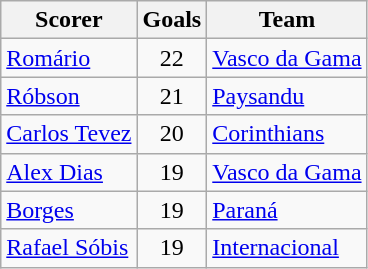<table class="wikitable">
<tr>
<th>Scorer</th>
<th>Goals</th>
<th>Team</th>
</tr>
<tr>
<td><a href='#'>Romário</a></td>
<td style="text-align:center;">22</td>
<td><a href='#'>Vasco da Gama</a></td>
</tr>
<tr>
<td><a href='#'>Róbson</a></td>
<td style="text-align:center;">21</td>
<td><a href='#'>Paysandu</a></td>
</tr>
<tr>
<td><a href='#'>Carlos Tevez</a></td>
<td style="text-align:center;">20</td>
<td><a href='#'>Corinthians</a></td>
</tr>
<tr>
<td><a href='#'>Alex Dias</a></td>
<td style="text-align:center;">19</td>
<td><a href='#'>Vasco da Gama</a></td>
</tr>
<tr>
<td><a href='#'>Borges</a></td>
<td style="text-align:center;">19</td>
<td><a href='#'>Paraná</a></td>
</tr>
<tr>
<td><a href='#'>Rafael Sóbis</a></td>
<td style="text-align:center;">19</td>
<td><a href='#'>Internacional</a></td>
</tr>
</table>
